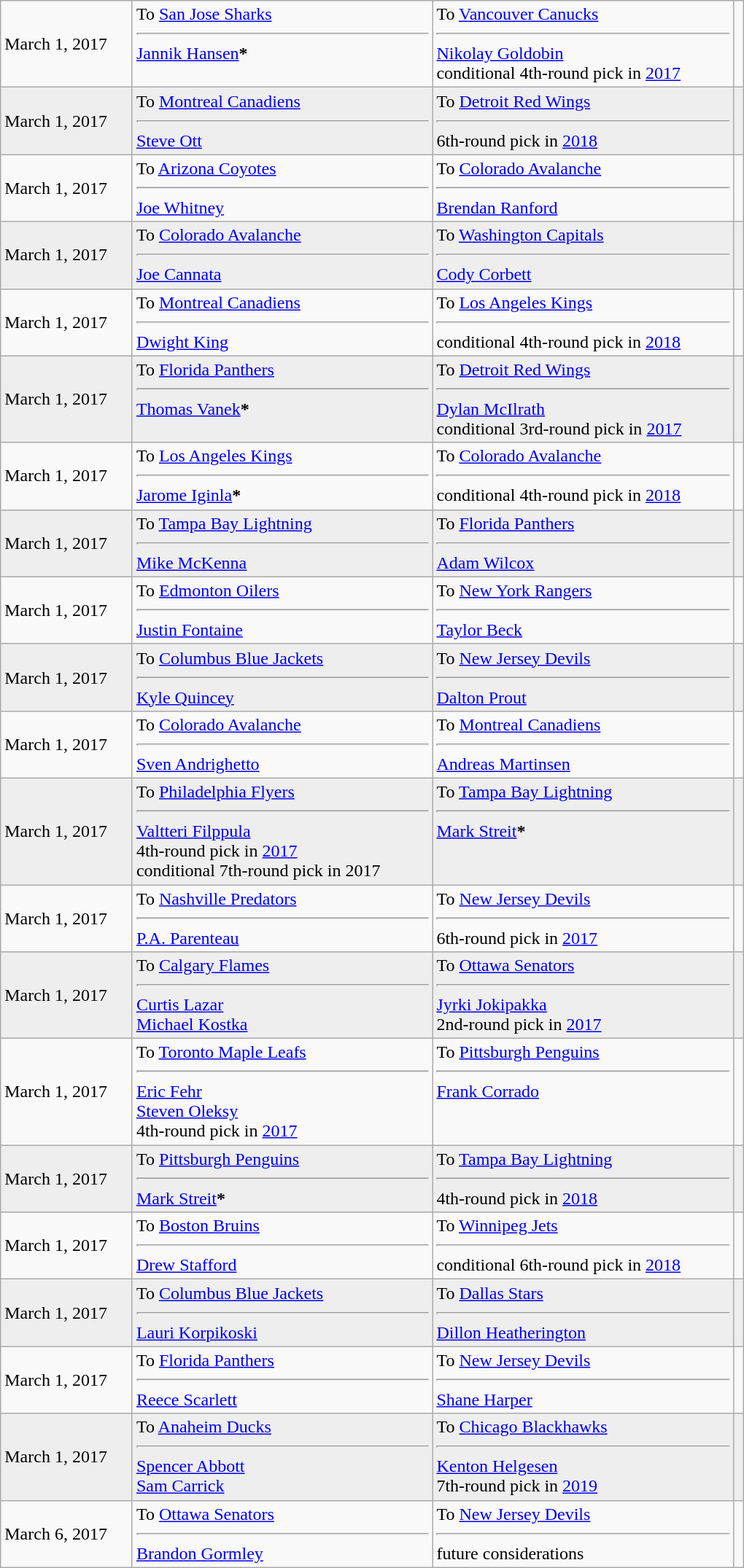<table class="wikitable" style="border:1px solid #999999; width:680px;">
<tr>
<td>March 1, 2017</td>
<td valign="top">To <a href='#'>San Jose Sharks</a><hr> <a href='#'>Jannik Hansen</a><span><strong>*</strong></span></td>
<td valign="top">To <a href='#'>Vancouver Canucks</a><hr> <a href='#'>Nikolay Goldobin</a><br><span>conditional</span> 4th-round pick in <a href='#'>2017</a></td>
<td></td>
</tr>
<tr bgcolor="eeeeee">
<td>March 1, 2017</td>
<td valign="top">To <a href='#'>Montreal Canadiens</a><hr> <a href='#'>Steve Ott</a></td>
<td valign="top">To <a href='#'>Detroit Red Wings</a><hr> 6th-round pick in <a href='#'>2018</a></td>
<td></td>
</tr>
<tr>
<td>March 1, 2017</td>
<td valign="top">To <a href='#'>Arizona Coyotes</a><hr> <a href='#'>Joe Whitney</a></td>
<td valign="top">To <a href='#'>Colorado Avalanche</a><hr> <a href='#'>Brendan Ranford</a></td>
<td></td>
</tr>
<tr bgcolor="eeeeee">
<td>March 1, 2017</td>
<td valign="top">To <a href='#'>Colorado Avalanche</a><hr> <a href='#'>Joe Cannata</a></td>
<td valign="top">To <a href='#'>Washington Capitals</a><hr> <a href='#'>Cody Corbett</a></td>
<td></td>
</tr>
<tr>
<td>March 1, 2017</td>
<td valign="top">To <a href='#'>Montreal Canadiens</a><hr> <a href='#'>Dwight King</a></td>
<td valign="top">To <a href='#'>Los Angeles Kings</a><hr> <span>conditional</span> 4th-round pick in <a href='#'>2018</a></td>
<td></td>
</tr>
<tr bgcolor="eeeeee">
<td>March 1, 2017</td>
<td valign="top">To <a href='#'>Florida Panthers</a><hr> <a href='#'>Thomas Vanek</a><span><strong>*</strong></span></td>
<td valign="top">To <a href='#'>Detroit Red Wings</a><hr> <a href='#'>Dylan McIlrath</a><br><span>conditional</span> 3rd-round pick in <a href='#'>2017</a></td>
<td></td>
</tr>
<tr>
<td>March 1, 2017</td>
<td valign="top">To <a href='#'>Los Angeles Kings</a><hr> <a href='#'>Jarome Iginla</a><span><strong>*</strong></span></td>
<td valign="top">To <a href='#'>Colorado Avalanche</a><hr> <span>conditional</span> 4th-round pick in <a href='#'>2018</a></td>
<td></td>
</tr>
<tr bgcolor="eeeeee">
<td>March 1, 2017</td>
<td valign="top">To <a href='#'>Tampa Bay Lightning</a><hr> <a href='#'>Mike McKenna</a></td>
<td valign="top">To <a href='#'>Florida Panthers</a><hr> <a href='#'>Adam Wilcox</a></td>
<td></td>
</tr>
<tr>
<td>March 1, 2017</td>
<td valign="top">To <a href='#'>Edmonton Oilers</a><hr> <a href='#'>Justin Fontaine</a></td>
<td valign="top">To <a href='#'>New York Rangers</a><hr> <a href='#'>Taylor Beck</a></td>
<td></td>
</tr>
<tr bgcolor="eeeeee">
<td>March 1, 2017</td>
<td valign="top">To <a href='#'>Columbus Blue Jackets</a><hr> <a href='#'>Kyle Quincey</a></td>
<td valign="top">To <a href='#'>New Jersey Devils</a><hr> <a href='#'>Dalton Prout</a></td>
<td></td>
</tr>
<tr>
<td>March 1, 2017</td>
<td valign="top">To <a href='#'>Colorado Avalanche</a><hr> <a href='#'>Sven Andrighetto</a></td>
<td valign="top">To <a href='#'>Montreal Canadiens</a><hr> <a href='#'>Andreas Martinsen</a></td>
<td></td>
</tr>
<tr bgcolor="eeeeee">
<td>March 1, 2017</td>
<td valign="top">To <a href='#'>Philadelphia Flyers</a><hr> <a href='#'>Valtteri Filppula</a><br>4th-round pick in <a href='#'>2017</a><br><span>conditional</span> 7th-round pick in 2017</td>
<td valign="top">To <a href='#'>Tampa Bay Lightning</a><hr> <a href='#'>Mark Streit</a><span><strong>*</strong></span></td>
<td></td>
</tr>
<tr>
<td>March 1, 2017</td>
<td valign="top">To <a href='#'>Nashville Predators</a><hr> <a href='#'>P.A. Parenteau</a></td>
<td valign="top">To <a href='#'>New Jersey Devils</a><hr> 6th-round pick in <a href='#'>2017</a></td>
<td></td>
</tr>
<tr bgcolor="eeeeee">
<td>March 1, 2017</td>
<td valign="top">To <a href='#'>Calgary Flames</a><hr> <a href='#'>Curtis Lazar</a><br><a href='#'>Michael Kostka</a></td>
<td valign="top">To <a href='#'>Ottawa Senators</a><hr> <a href='#'>Jyrki Jokipakka</a><br>2nd-round pick in <a href='#'>2017</a></td>
<td></td>
</tr>
<tr>
<td>March 1, 2017</td>
<td valign="top">To <a href='#'>Toronto Maple Leafs</a><hr> <a href='#'>Eric Fehr</a><br><a href='#'>Steven Oleksy</a><br>4th-round pick in <a href='#'>2017</a></td>
<td valign="top">To <a href='#'>Pittsburgh Penguins</a><hr> <a href='#'>Frank Corrado</a></td>
<td></td>
</tr>
<tr bgcolor="eeeeee">
<td>March 1, 2017</td>
<td valign="top">To <a href='#'>Pittsburgh Penguins</a><hr> <a href='#'>Mark Streit</a><span><strong>*</strong></span></td>
<td valign="top">To <a href='#'>Tampa Bay Lightning</a><hr> 4th-round pick in <a href='#'>2018</a></td>
<td></td>
</tr>
<tr>
<td>March 1, 2017</td>
<td valign="top">To <a href='#'>Boston Bruins</a><hr> <a href='#'>Drew Stafford</a></td>
<td valign="top">To <a href='#'>Winnipeg Jets</a><hr> <span>conditional</span> 6th-round pick in <a href='#'>2018</a></td>
<td></td>
</tr>
<tr bgcolor="eeeeee">
<td>March 1, 2017</td>
<td valign="top">To <a href='#'>Columbus Blue Jackets</a><hr> <a href='#'>Lauri Korpikoski</a></td>
<td valign="top">To <a href='#'>Dallas Stars</a><hr> <a href='#'>Dillon Heatherington</a></td>
<td></td>
</tr>
<tr>
<td>March 1, 2017</td>
<td valign="top">To <a href='#'>Florida Panthers</a><hr> <a href='#'>Reece Scarlett</a></td>
<td valign="top">To <a href='#'>New Jersey Devils</a><hr> <a href='#'>Shane Harper</a></td>
<td></td>
</tr>
<tr bgcolor="eeeeee">
<td>March 1, 2017</td>
<td valign="top">To <a href='#'>Anaheim Ducks</a><hr> <a href='#'>Spencer Abbott</a><br><a href='#'>Sam Carrick</a></td>
<td valign="top">To <a href='#'>Chicago Blackhawks</a><hr> <a href='#'>Kenton Helgesen</a><br>7th-round pick in <a href='#'>2019</a></td>
<td></td>
</tr>
<tr>
<td>March 6, 2017</td>
<td valign="top">To <a href='#'>Ottawa Senators</a><hr> <a href='#'>Brandon Gormley</a></td>
<td valign="top">To <a href='#'>New Jersey Devils</a><hr> <span>future considerations</span></td>
<td></td>
</tr>
</table>
